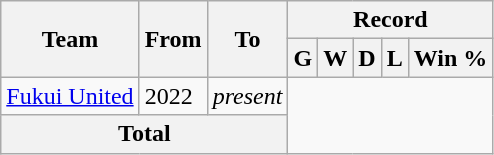<table class="wikitable" style="text-align: center">
<tr>
<th rowspan="2">Team</th>
<th rowspan="2">From</th>
<th rowspan="2">To</th>
<th colspan="5">Record</th>
</tr>
<tr>
<th>G</th>
<th>W</th>
<th>D</th>
<th>L</th>
<th>Win %</th>
</tr>
<tr>
<td align="left"><a href='#'>Fukui United</a></td>
<td align="left">2022</td>
<td align="left"><em>present</em><br></td>
</tr>
<tr>
<th colspan="3">Total<br></th>
</tr>
</table>
